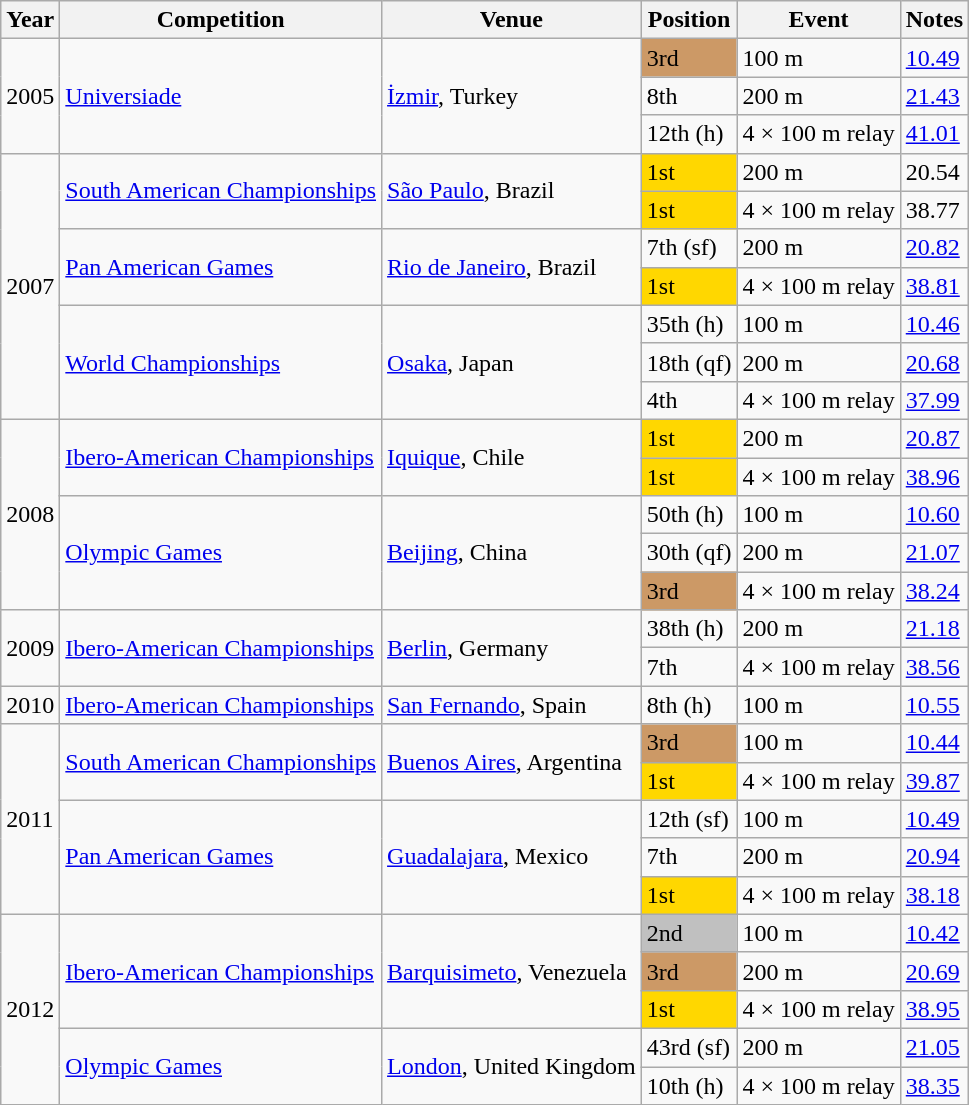<table class=wikitable>
<tr>
<th>Year</th>
<th>Competition</th>
<th>Venue</th>
<th>Position</th>
<th>Event</th>
<th>Notes</th>
</tr>
<tr>
<td rowspan=3>2005</td>
<td rowspan=3><a href='#'>Universiade</a></td>
<td rowspan=3><a href='#'>İzmir</a>, Turkey</td>
<td bgcolor="cc9966">3rd</td>
<td>100 m</td>
<td><a href='#'>10.49</a></td>
</tr>
<tr>
<td>8th</td>
<td>200 m</td>
<td><a href='#'>21.43</a></td>
</tr>
<tr>
<td>12th (h)</td>
<td>4 × 100 m relay</td>
<td><a href='#'>41.01</a></td>
</tr>
<tr>
<td rowspan=7>2007</td>
<td rowspan=2><a href='#'>South American Championships</a></td>
<td rowspan=2><a href='#'>São Paulo</a>, Brazil</td>
<td bgcolor="gold">1st</td>
<td>200 m</td>
<td>20.54</td>
</tr>
<tr>
<td bgcolor="gold">1st</td>
<td>4 × 100 m relay</td>
<td>38.77</td>
</tr>
<tr>
<td rowspan=2><a href='#'>Pan American Games</a></td>
<td rowspan=2><a href='#'>Rio de Janeiro</a>, Brazil</td>
<td>7th (sf)</td>
<td>200 m</td>
<td><a href='#'>20.82</a></td>
</tr>
<tr>
<td bgcolor="gold">1st</td>
<td>4 × 100 m relay</td>
<td><a href='#'>38.81</a></td>
</tr>
<tr>
<td rowspan=3><a href='#'>World Championships</a></td>
<td rowspan=3><a href='#'>Osaka</a>, Japan</td>
<td>35th (h)</td>
<td>100 m</td>
<td><a href='#'>10.46</a></td>
</tr>
<tr>
<td>18th (qf)</td>
<td>200 m</td>
<td><a href='#'>20.68</a></td>
</tr>
<tr>
<td>4th</td>
<td>4 × 100 m relay</td>
<td><a href='#'>37.99</a></td>
</tr>
<tr>
<td rowspan=5>2008</td>
<td rowspan=2><a href='#'>Ibero-American Championships</a></td>
<td rowspan=2><a href='#'>Iquique</a>, Chile</td>
<td bgcolor="gold">1st</td>
<td>200 m</td>
<td><a href='#'>20.87</a></td>
</tr>
<tr>
<td bgcolor="gold">1st</td>
<td>4 × 100 m relay</td>
<td><a href='#'>38.96</a></td>
</tr>
<tr>
<td rowspan=3><a href='#'>Olympic Games</a></td>
<td rowspan=3><a href='#'>Beijing</a>, China</td>
<td>50th (h)</td>
<td>100 m</td>
<td><a href='#'>10.60</a></td>
</tr>
<tr>
<td>30th (qf)</td>
<td>200 m</td>
<td><a href='#'>21.07</a></td>
</tr>
<tr>
<td bgcolor="cc9966">3rd</td>
<td>4 × 100 m relay</td>
<td><a href='#'>38.24</a></td>
</tr>
<tr>
<td rowspan=2>2009</td>
<td rowspan=2><a href='#'>Ibero-American Championships</a></td>
<td rowspan=2><a href='#'>Berlin</a>, Germany</td>
<td>38th (h)</td>
<td>200 m</td>
<td><a href='#'>21.18</a></td>
</tr>
<tr>
<td>7th</td>
<td>4 × 100 m relay</td>
<td><a href='#'>38.56</a></td>
</tr>
<tr>
<td>2010</td>
<td><a href='#'>Ibero-American Championships</a></td>
<td><a href='#'>San Fernando</a>, Spain</td>
<td>8th (h)</td>
<td>100 m</td>
<td><a href='#'>10.55</a></td>
</tr>
<tr>
<td rowspan=5>2011</td>
<td rowspan=2><a href='#'>South American Championships</a></td>
<td rowspan=2><a href='#'>Buenos Aires</a>, Argentina</td>
<td bgcolor="cc9966">3rd</td>
<td>100 m</td>
<td><a href='#'>10.44</a></td>
</tr>
<tr>
<td bgcolor="gold">1st</td>
<td>4 × 100 m relay</td>
<td><a href='#'>39.87</a></td>
</tr>
<tr>
<td rowspan=3><a href='#'>Pan American Games</a></td>
<td rowspan=3><a href='#'>Guadalajara</a>, Mexico</td>
<td>12th (sf)</td>
<td>100 m</td>
<td><a href='#'>10.49</a></td>
</tr>
<tr>
<td>7th</td>
<td>200 m</td>
<td><a href='#'>20.94</a></td>
</tr>
<tr>
<td bgcolor="gold">1st</td>
<td>4 × 100 m relay</td>
<td><a href='#'>38.18</a></td>
</tr>
<tr>
<td rowspan=5>2012</td>
<td rowspan=3><a href='#'>Ibero-American Championships</a></td>
<td rowspan=3><a href='#'>Barquisimeto</a>, Venezuela</td>
<td bgcolor="silver">2nd</td>
<td>100 m</td>
<td><a href='#'>10.42</a></td>
</tr>
<tr>
<td bgcolor="cc9966">3rd</td>
<td>200 m</td>
<td><a href='#'>20.69</a></td>
</tr>
<tr>
<td bgcolor="gold">1st</td>
<td>4 × 100 m relay</td>
<td><a href='#'>38.95</a></td>
</tr>
<tr>
<td rowspan=2><a href='#'>Olympic Games</a></td>
<td rowspan=2><a href='#'>London</a>, United Kingdom</td>
<td>43rd (sf)</td>
<td>200 m</td>
<td><a href='#'>21.05</a></td>
</tr>
<tr>
<td>10th (h)</td>
<td>4 × 100 m relay</td>
<td><a href='#'>38.35</a></td>
</tr>
</table>
